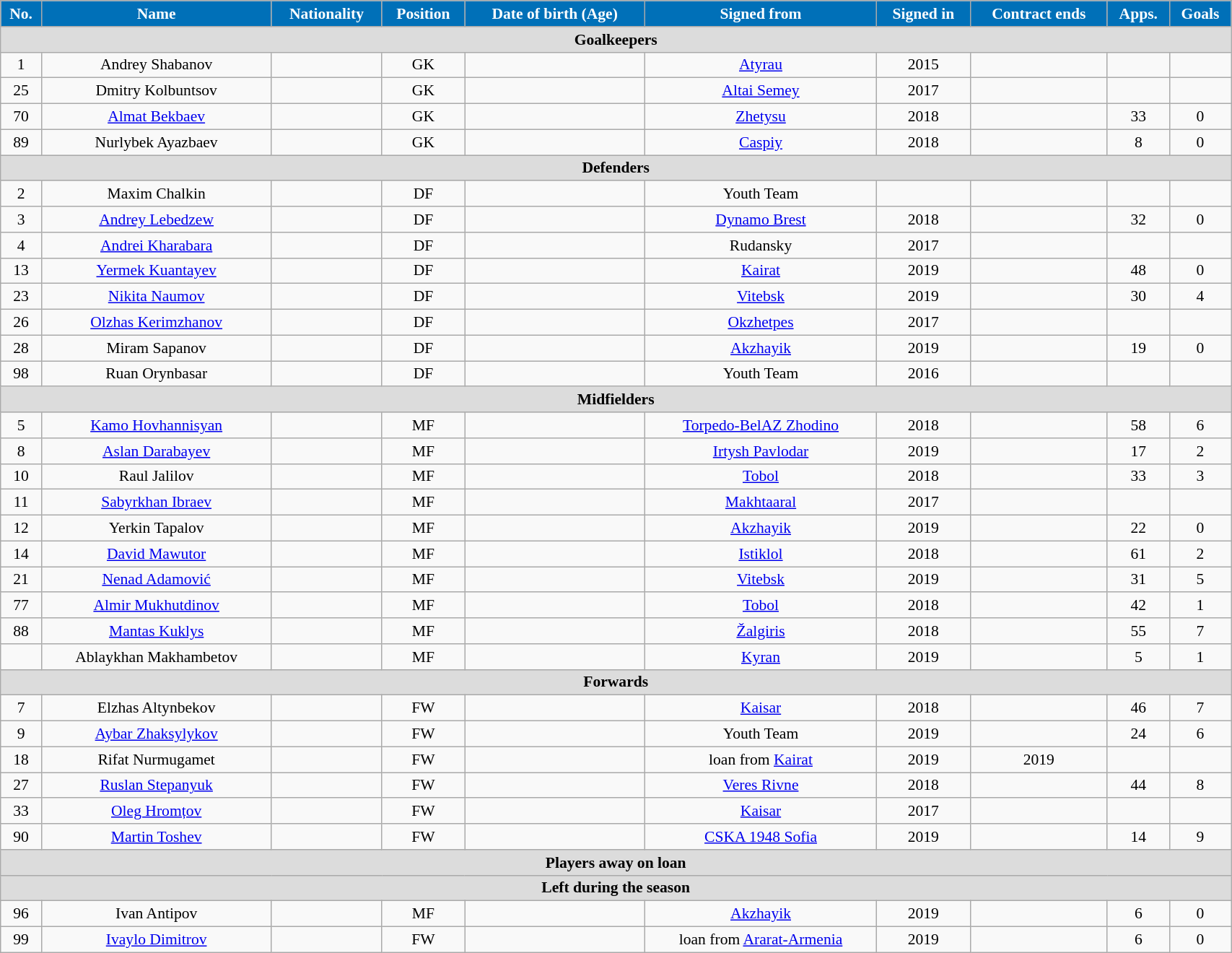<table class="wikitable"  style="text-align:center; font-size:90%; width:90%;">
<tr>
<th style="background:#0070B8; color:#FFFFFF; text-align:center;">No.</th>
<th style="background:#0070B8; color:#FFFFFF; text-align:center;">Name</th>
<th style="background:#0070B8; color:#FFFFFF; text-align:center;">Nationality</th>
<th style="background:#0070B8; color:#FFFFFF; text-align:center;">Position</th>
<th style="background:#0070B8; color:#FFFFFF; text-align:center;">Date of birth (Age)</th>
<th style="background:#0070B8; color:#FFFFFF; text-align:center;">Signed from</th>
<th style="background:#0070B8; color:#FFFFFF; text-align:center;">Signed in</th>
<th style="background:#0070B8; color:#FFFFFF; text-align:center;">Contract ends</th>
<th style="background:#0070B8; color:#FFFFFF; text-align:center;">Apps.</th>
<th style="background:#0070B8; color:#FFFFFF; text-align:center;">Goals</th>
</tr>
<tr>
<th colspan="11"  style="background:#dcdcdc; text-align:center;">Goalkeepers</th>
</tr>
<tr>
<td>1</td>
<td>Andrey Shabanov</td>
<td></td>
<td>GK</td>
<td></td>
<td><a href='#'>Atyrau</a></td>
<td>2015</td>
<td></td>
<td></td>
<td></td>
</tr>
<tr>
<td>25</td>
<td>Dmitry Kolbuntsov</td>
<td></td>
<td>GK</td>
<td></td>
<td><a href='#'>Altai Semey</a></td>
<td>2017</td>
<td></td>
<td></td>
<td></td>
</tr>
<tr>
<td>70</td>
<td><a href='#'>Almat Bekbaev</a></td>
<td></td>
<td>GK</td>
<td></td>
<td><a href='#'>Zhetysu</a></td>
<td>2018</td>
<td></td>
<td>33</td>
<td>0</td>
</tr>
<tr>
<td>89</td>
<td>Nurlybek Ayazbaev</td>
<td></td>
<td>GK</td>
<td></td>
<td><a href='#'>Caspiy</a></td>
<td>2018</td>
<td></td>
<td>8</td>
<td>0</td>
</tr>
<tr>
<th colspan="11"  style="background:#dcdcdc; text-align:center;">Defenders</th>
</tr>
<tr>
<td>2</td>
<td>Maxim Chalkin</td>
<td></td>
<td>DF</td>
<td></td>
<td>Youth Team</td>
<td></td>
<td></td>
<td></td>
<td></td>
</tr>
<tr>
<td>3</td>
<td><a href='#'>Andrey Lebedzew</a></td>
<td></td>
<td>DF</td>
<td></td>
<td><a href='#'>Dynamo Brest</a></td>
<td>2018</td>
<td></td>
<td>32</td>
<td>0</td>
</tr>
<tr>
<td>4</td>
<td><a href='#'>Andrei Kharabara</a></td>
<td></td>
<td>DF</td>
<td></td>
<td>Rudansky</td>
<td>2017</td>
<td></td>
<td></td>
<td></td>
</tr>
<tr>
<td>13</td>
<td><a href='#'>Yermek Kuantayev</a></td>
<td></td>
<td>DF</td>
<td></td>
<td><a href='#'>Kairat</a></td>
<td>2019</td>
<td></td>
<td>48</td>
<td>0</td>
</tr>
<tr>
<td>23</td>
<td><a href='#'>Nikita Naumov</a></td>
<td></td>
<td>DF</td>
<td></td>
<td><a href='#'>Vitebsk</a></td>
<td>2019</td>
<td></td>
<td>30</td>
<td>4</td>
</tr>
<tr>
<td>26</td>
<td><a href='#'>Olzhas Kerimzhanov</a></td>
<td></td>
<td>DF</td>
<td></td>
<td><a href='#'>Okzhetpes</a></td>
<td>2017</td>
<td></td>
<td></td>
<td></td>
</tr>
<tr>
<td>28</td>
<td>Miram Sapanov</td>
<td></td>
<td>DF</td>
<td></td>
<td><a href='#'>Akzhayik</a></td>
<td>2019</td>
<td></td>
<td>19</td>
<td>0</td>
</tr>
<tr>
<td>98</td>
<td>Ruan Orynbasar</td>
<td></td>
<td>DF</td>
<td></td>
<td>Youth Team</td>
<td>2016</td>
<td></td>
<td></td>
<td></td>
</tr>
<tr>
<th colspan="11"  style="background:#dcdcdc; text-align:center;">Midfielders</th>
</tr>
<tr>
<td>5</td>
<td><a href='#'>Kamo Hovhannisyan</a></td>
<td></td>
<td>MF</td>
<td></td>
<td><a href='#'>Torpedo-BelAZ Zhodino</a></td>
<td>2018</td>
<td></td>
<td>58</td>
<td>6</td>
</tr>
<tr>
<td>8</td>
<td><a href='#'>Aslan Darabayev</a></td>
<td></td>
<td>MF</td>
<td></td>
<td><a href='#'>Irtysh Pavlodar</a></td>
<td>2019</td>
<td></td>
<td>17</td>
<td>2</td>
</tr>
<tr>
<td>10</td>
<td>Raul Jalilov</td>
<td></td>
<td>MF</td>
<td></td>
<td><a href='#'>Tobol</a></td>
<td>2018</td>
<td></td>
<td>33</td>
<td>3</td>
</tr>
<tr>
<td>11</td>
<td><a href='#'>Sabyrkhan Ibraev</a></td>
<td></td>
<td>MF</td>
<td></td>
<td><a href='#'>Makhtaaral</a></td>
<td>2017</td>
<td></td>
<td></td>
<td></td>
</tr>
<tr>
<td>12</td>
<td>Yerkin Tapalov</td>
<td></td>
<td>MF</td>
<td></td>
<td><a href='#'>Akzhayik</a></td>
<td>2019</td>
<td></td>
<td>22</td>
<td>0</td>
</tr>
<tr>
<td>14</td>
<td><a href='#'>David Mawutor</a></td>
<td></td>
<td>MF</td>
<td></td>
<td><a href='#'>Istiklol</a></td>
<td>2018</td>
<td></td>
<td>61</td>
<td>2</td>
</tr>
<tr>
<td>21</td>
<td><a href='#'>Nenad Adamović</a></td>
<td></td>
<td>MF</td>
<td></td>
<td><a href='#'>Vitebsk</a></td>
<td>2019</td>
<td></td>
<td>31</td>
<td>5</td>
</tr>
<tr>
<td>77</td>
<td><a href='#'>Almir Mukhutdinov</a></td>
<td></td>
<td>MF</td>
<td></td>
<td><a href='#'>Tobol</a></td>
<td>2018</td>
<td></td>
<td>42</td>
<td>1</td>
</tr>
<tr>
<td>88</td>
<td><a href='#'>Mantas Kuklys</a></td>
<td></td>
<td>MF</td>
<td></td>
<td><a href='#'>Žalgiris</a></td>
<td>2018</td>
<td></td>
<td>55</td>
<td>7</td>
</tr>
<tr>
<td></td>
<td>Ablaykhan Makhambetov</td>
<td></td>
<td>MF</td>
<td></td>
<td><a href='#'>Kyran</a></td>
<td>2019</td>
<td></td>
<td>5</td>
<td>1</td>
</tr>
<tr>
<th colspan="11"  style="background:#dcdcdc; text-align:center;">Forwards</th>
</tr>
<tr>
<td>7</td>
<td>Elzhas Altynbekov</td>
<td></td>
<td>FW</td>
<td></td>
<td><a href='#'>Kaisar</a></td>
<td>2018</td>
<td></td>
<td>46</td>
<td>7</td>
</tr>
<tr>
<td>9</td>
<td><a href='#'>Aybar Zhaksylykov</a></td>
<td></td>
<td>FW</td>
<td></td>
<td>Youth Team</td>
<td>2019</td>
<td></td>
<td>24</td>
<td>6</td>
</tr>
<tr>
<td>18</td>
<td>Rifat Nurmugamet</td>
<td></td>
<td>FW</td>
<td></td>
<td>loan from <a href='#'>Kairat</a></td>
<td>2019</td>
<td>2019</td>
<td></td>
<td></td>
</tr>
<tr>
<td>27</td>
<td><a href='#'>Ruslan Stepanyuk</a></td>
<td></td>
<td>FW</td>
<td></td>
<td><a href='#'>Veres Rivne</a></td>
<td>2018</td>
<td></td>
<td>44</td>
<td>8</td>
</tr>
<tr>
<td>33</td>
<td><a href='#'>Oleg Hromțov</a></td>
<td></td>
<td>FW</td>
<td></td>
<td><a href='#'>Kaisar</a></td>
<td>2017</td>
<td></td>
<td></td>
<td></td>
</tr>
<tr>
<td>90</td>
<td><a href='#'>Martin Toshev</a></td>
<td></td>
<td>FW</td>
<td></td>
<td><a href='#'>CSKA 1948 Sofia</a></td>
<td>2019</td>
<td></td>
<td>14</td>
<td>9</td>
</tr>
<tr>
<th colspan="11"  style="background:#dcdcdc; text-align:center;">Players away on loan</th>
</tr>
<tr>
<th colspan="11"  style="background:#dcdcdc; text-align:center;">Left during the season</th>
</tr>
<tr>
<td>96</td>
<td>Ivan Antipov</td>
<td></td>
<td>MF</td>
<td></td>
<td><a href='#'>Akzhayik</a></td>
<td>2019</td>
<td></td>
<td>6</td>
<td>0</td>
</tr>
<tr>
<td>99</td>
<td><a href='#'>Ivaylo Dimitrov</a></td>
<td></td>
<td>FW</td>
<td></td>
<td>loan from <a href='#'>Ararat-Armenia</a></td>
<td>2019</td>
<td></td>
<td>6</td>
<td>0</td>
</tr>
</table>
